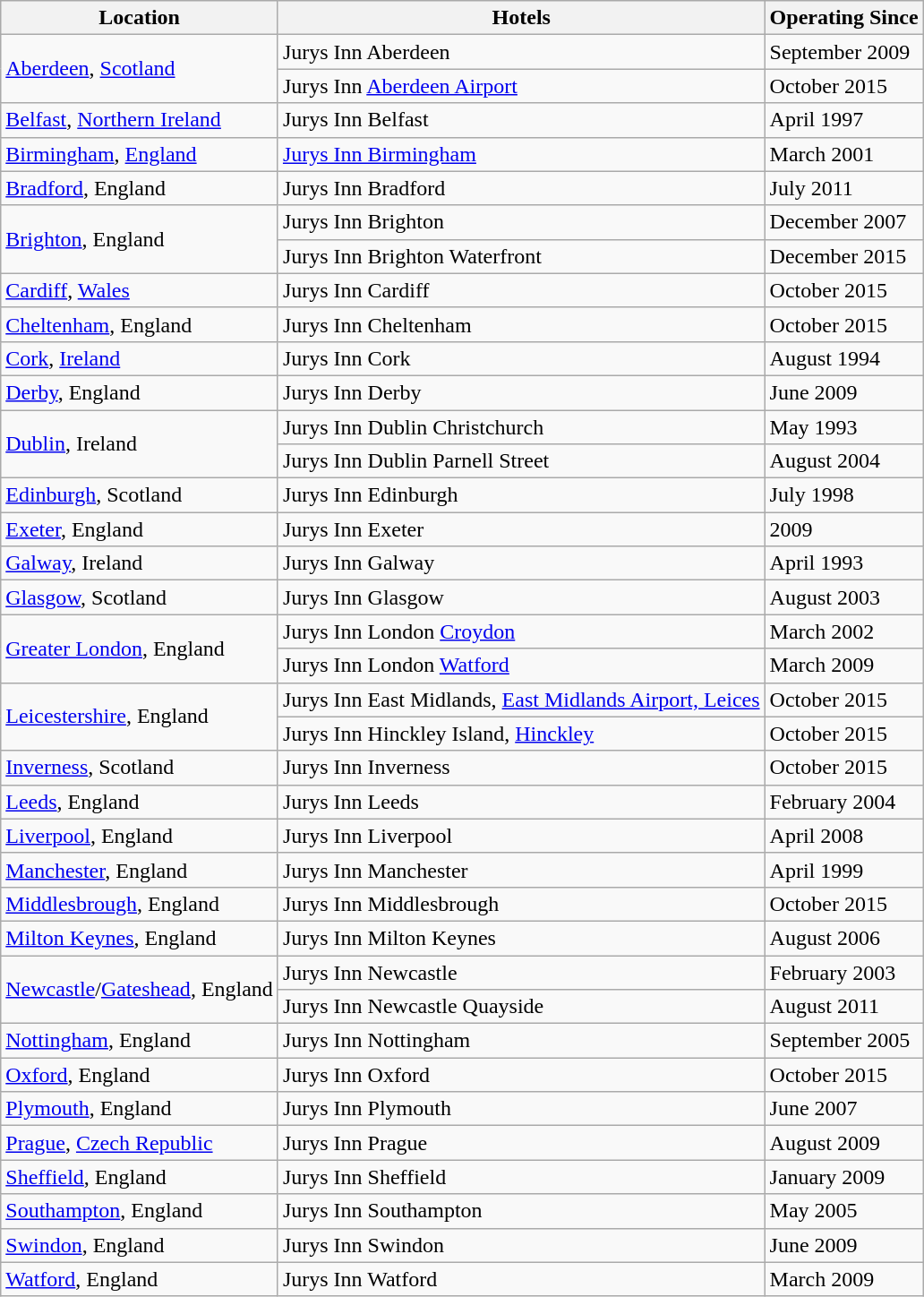<table class="wikitable">
<tr>
<th style="text-align: center;">Location</th>
<th style="text-align: center;">Hotels</th>
<th>Operating Since</th>
</tr>
<tr>
<td rowspan="2"><a href='#'>Aberdeen</a>, <a href='#'>Scotland</a></td>
<td>Jurys Inn Aberdeen</td>
<td>September 2009</td>
</tr>
<tr>
<td>Jurys Inn <a href='#'>Aberdeen Airport</a></td>
<td>October 2015</td>
</tr>
<tr>
<td><a href='#'>Belfast</a>, <a href='#'>Northern Ireland</a></td>
<td>Jurys Inn Belfast</td>
<td>April 1997</td>
</tr>
<tr>
<td><a href='#'>Birmingham</a>, <a href='#'>England</a></td>
<td><a href='#'>Jurys Inn Birmingham</a></td>
<td>March 2001</td>
</tr>
<tr>
<td><a href='#'>Bradford</a>, England</td>
<td>Jurys Inn Bradford</td>
<td>July 2011</td>
</tr>
<tr>
<td rowspan="2"><a href='#'>Brighton</a>, England</td>
<td>Jurys Inn Brighton</td>
<td>December 2007</td>
</tr>
<tr>
<td>Jurys Inn Brighton Waterfront</td>
<td>December 2015</td>
</tr>
<tr>
<td><a href='#'>Cardiff</a>, <a href='#'>Wales</a></td>
<td>Jurys Inn Cardiff</td>
<td>October 2015</td>
</tr>
<tr>
<td><a href='#'>Cheltenham</a>, England</td>
<td>Jurys Inn Cheltenham</td>
<td>October 2015</td>
</tr>
<tr>
<td><a href='#'>Cork</a>, <a href='#'>Ireland</a></td>
<td>Jurys Inn Cork</td>
<td>August 1994</td>
</tr>
<tr>
<td><a href='#'>Derby</a>, England</td>
<td>Jurys Inn Derby</td>
<td>June 2009</td>
</tr>
<tr>
<td rowspan="2"><a href='#'>Dublin</a>, Ireland</td>
<td>Jurys Inn Dublin Christchurch</td>
<td>May 1993</td>
</tr>
<tr>
<td>Jurys Inn Dublin Parnell Street</td>
<td>August 2004</td>
</tr>
<tr>
<td><a href='#'>Edinburgh</a>, Scotland</td>
<td>Jurys Inn Edinburgh</td>
<td>July 1998</td>
</tr>
<tr>
<td><a href='#'>Exeter</a>, England</td>
<td>Jurys Inn Exeter</td>
<td>2009</td>
</tr>
<tr>
<td><a href='#'>Galway</a>, Ireland</td>
<td>Jurys Inn Galway</td>
<td>April 1993</td>
</tr>
<tr>
<td><a href='#'>Glasgow</a>, Scotland</td>
<td>Jurys Inn Glasgow</td>
<td>August 2003</td>
</tr>
<tr>
<td rowspan="2"><a href='#'>Greater London</a>, England</td>
<td>Jurys Inn London <a href='#'>Croydon</a></td>
<td>March 2002</td>
</tr>
<tr>
<td>Jurys Inn London <a href='#'>Watford</a></td>
<td>March 2009</td>
</tr>
<tr>
<td rowspan="2"><a href='#'>Leicestershire</a>, England</td>
<td>Jurys Inn East Midlands, <a href='#'>East Midlands Airport, Leices</a></td>
<td>October 2015</td>
</tr>
<tr>
<td>Jurys Inn Hinckley Island, <a href='#'>Hinckley</a></td>
<td>October 2015</td>
</tr>
<tr>
<td><a href='#'>Inverness</a>, Scotland</td>
<td>Jurys Inn Inverness</td>
<td>October 2015</td>
</tr>
<tr>
<td><a href='#'>Leeds</a>, England</td>
<td>Jurys Inn Leeds</td>
<td>February 2004</td>
</tr>
<tr>
<td><a href='#'>Liverpool</a>, England</td>
<td>Jurys Inn Liverpool</td>
<td>April 2008</td>
</tr>
<tr>
<td><a href='#'>Manchester</a>, England</td>
<td>Jurys Inn Manchester</td>
<td>April 1999</td>
</tr>
<tr>
<td><a href='#'>Middlesbrough</a>, England</td>
<td>Jurys Inn Middlesbrough</td>
<td>October 2015</td>
</tr>
<tr>
<td><a href='#'>Milton Keynes</a>, England</td>
<td>Jurys Inn Milton Keynes</td>
<td>August 2006</td>
</tr>
<tr>
<td rowspan="2"><a href='#'>Newcastle</a>/<a href='#'>Gateshead</a>, England</td>
<td>Jurys Inn Newcastle</td>
<td>February 2003</td>
</tr>
<tr>
<td>Jurys Inn Newcastle Quayside</td>
<td>August 2011</td>
</tr>
<tr>
<td><a href='#'>Nottingham</a>, England</td>
<td>Jurys Inn Nottingham</td>
<td>September 2005</td>
</tr>
<tr>
<td><a href='#'>Oxford</a>, England</td>
<td>Jurys Inn Oxford</td>
<td>October 2015</td>
</tr>
<tr>
<td><a href='#'>Plymouth</a>, England</td>
<td>Jurys Inn Plymouth</td>
<td>June 2007</td>
</tr>
<tr>
<td><a href='#'>Prague</a>, <a href='#'>Czech Republic</a></td>
<td>Jurys Inn Prague</td>
<td>August 2009</td>
</tr>
<tr>
<td><a href='#'>Sheffield</a>, England</td>
<td>Jurys Inn Sheffield</td>
<td>January 2009</td>
</tr>
<tr>
<td><a href='#'>Southampton</a>, England</td>
<td>Jurys Inn Southampton</td>
<td>May 2005</td>
</tr>
<tr>
<td><a href='#'>Swindon</a>, England</td>
<td>Jurys Inn Swindon</td>
<td>June 2009</td>
</tr>
<tr>
<td><a href='#'>Watford</a>, England</td>
<td>Jurys Inn Watford</td>
<td>March 2009</td>
</tr>
</table>
